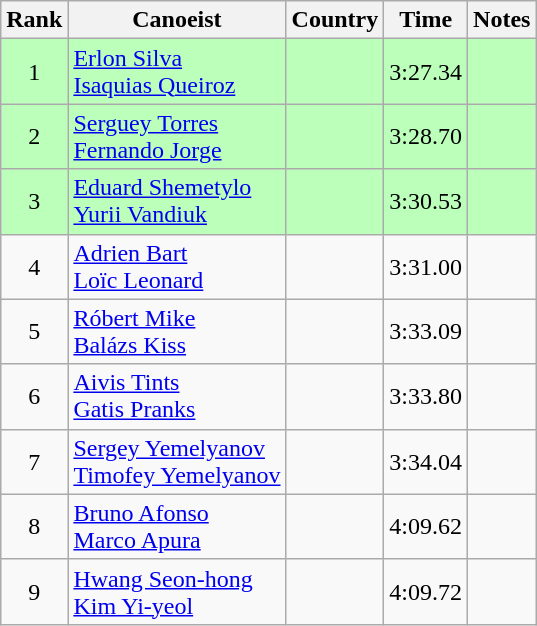<table class="wikitable" style="text-align:center">
<tr>
<th>Rank</th>
<th>Canoeist</th>
<th>Country</th>
<th>Time</th>
<th>Notes</th>
</tr>
<tr bgcolor=bbffbb>
<td>1</td>
<td align="left"><a href='#'>Erlon Silva</a><br><a href='#'>Isaquias Queiroz</a></td>
<td align="left"></td>
<td>3:27.34</td>
<td></td>
</tr>
<tr bgcolor=bbffbb>
<td>2</td>
<td align="left"><a href='#'>Serguey Torres</a><br><a href='#'>Fernando Jorge</a></td>
<td align="left"></td>
<td>3:28.70</td>
<td></td>
</tr>
<tr bgcolor=bbffbb>
<td>3</td>
<td align="left"><a href='#'>Eduard Shemetylo</a><br><a href='#'>Yurii Vandiuk</a></td>
<td align="left"></td>
<td>3:30.53</td>
<td></td>
</tr>
<tr>
<td>4</td>
<td align="left"><a href='#'>Adrien Bart</a><br><a href='#'>Loïc Leonard</a></td>
<td align="left"></td>
<td>3:31.00</td>
<td></td>
</tr>
<tr>
<td>5</td>
<td align="left"><a href='#'>Róbert Mike</a><br><a href='#'>Balázs Kiss</a></td>
<td align="left"></td>
<td>3:33.09</td>
<td></td>
</tr>
<tr>
<td>6</td>
<td align="left"><a href='#'>Aivis Tints</a><br><a href='#'>Gatis Pranks</a></td>
<td align="left"></td>
<td>3:33.80</td>
<td></td>
</tr>
<tr>
<td>7</td>
<td align="left"><a href='#'>Sergey Yemelyanov</a><br><a href='#'>Timofey Yemelyanov</a></td>
<td align="left"></td>
<td>3:34.04</td>
<td></td>
</tr>
<tr>
<td>8</td>
<td align="left"><a href='#'>Bruno Afonso</a><br><a href='#'>Marco Apura</a></td>
<td align="left"></td>
<td>4:09.62</td>
<td></td>
</tr>
<tr>
<td>9</td>
<td align="left"><a href='#'>Hwang Seon-hong</a><br><a href='#'>Kim Yi-yeol</a></td>
<td align="left"></td>
<td>4:09.72</td>
<td></td>
</tr>
</table>
